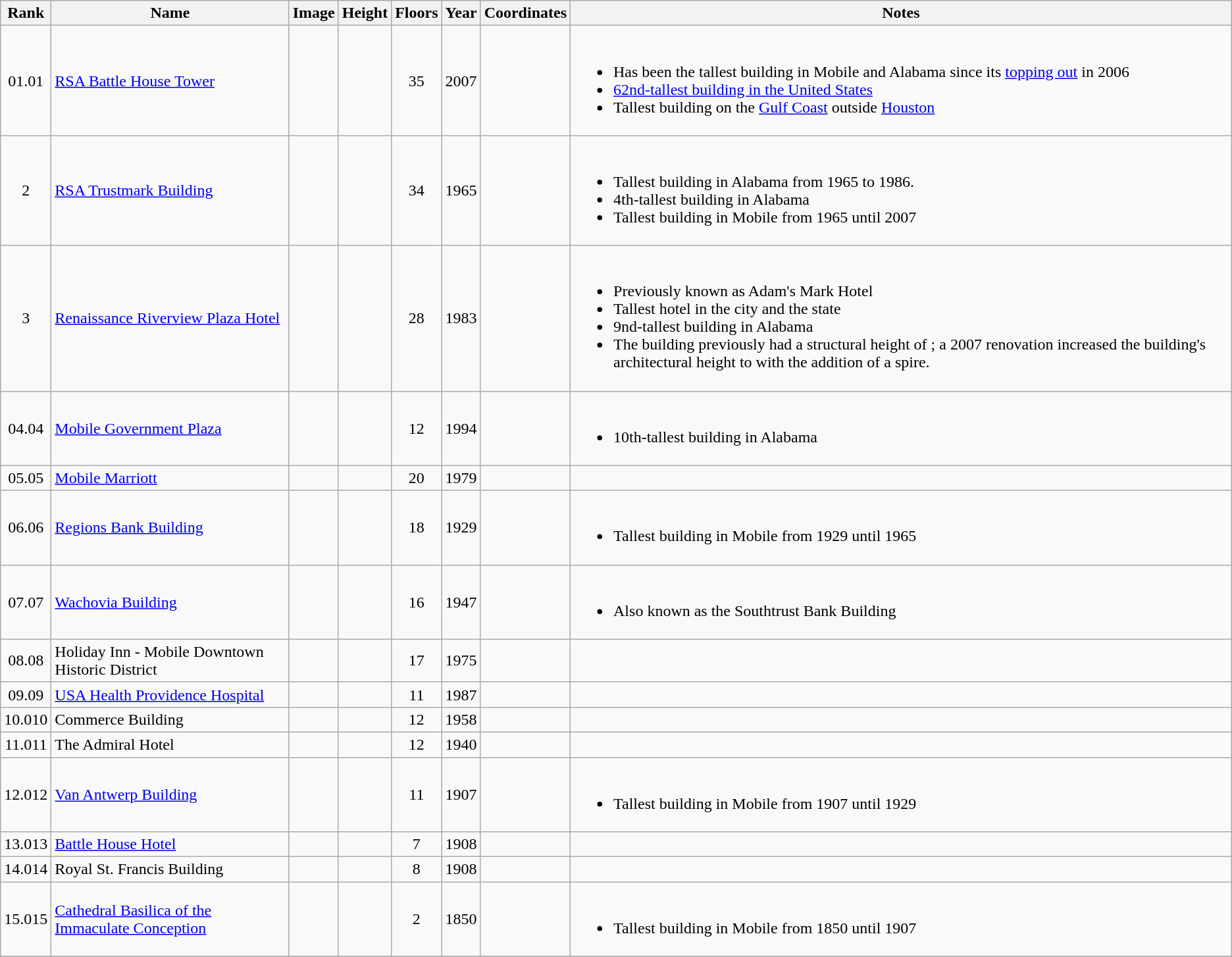<table class="wikitable sortable">
<tr>
<th>Rank</th>
<th>Name</th>
<th class="unsortable">Image</th>
<th>Height<br></th>
<th>Floors</th>
<th>Year</th>
<th>Coordinates</th>
<th class="unsortable">Notes</th>
</tr>
<tr>
<td align="center"><span>01.0</span>1</td>
<td><a href='#'>RSA Battle House Tower</a></td>
<td></td>
<td align="center"></td>
<td align="center">35</td>
<td align="center">2007</td>
<td align="center"></td>
<td><br><ul><li>Has been the tallest building in Mobile and Alabama since its <a href='#'>topping out</a> in 2006</li><li><a href='#'>62nd-tallest building in the United States</a></li><li>Tallest building on the <a href='#'>Gulf Coast</a> outside <a href='#'>Houston</a></li></ul></td>
</tr>
<tr>
<td align="center">2</td>
<td><a href='#'>RSA Trustmark Building</a></td>
<td></td>
<td align="center"></td>
<td align="center">34</td>
<td align="center">1965</td>
<td align="center"></td>
<td><br><ul><li>Tallest building in Alabama from 1965 to 1986.</li><li>4th-tallest building in Alabama</li><li>Tallest building in Mobile from 1965 until 2007</li></ul></td>
</tr>
<tr>
<td align="center">3</td>
<td><a href='#'>Renaissance Riverview Plaza Hotel</a></td>
<td></td>
<td align="center"></td>
<td align="center">28</td>
<td align="center">1983</td>
<td align="center"></td>
<td><br><ul><li>Previously known as Adam's Mark Hotel</li><li>Tallest hotel in the city and the state</li><li>9nd-tallest building in Alabama</li><li>The building previously had a structural height of ; a 2007 renovation increased the building's architectural height to  with the addition of a spire.</li></ul></td>
</tr>
<tr>
<td align="center"><span>04.0</span>4</td>
<td><a href='#'>Mobile Government Plaza</a></td>
<td></td>
<td align="center"></td>
<td align="center">12</td>
<td align="center">1994</td>
<td align="center"></td>
<td><br><ul><li>10th-tallest building in Alabama</li></ul></td>
</tr>
<tr>
<td align="center"><span>05.0</span>5</td>
<td><a href='#'>Mobile Marriott</a></td>
<td></td>
<td align="center"></td>
<td align="center">20</td>
<td align="center">1979</td>
<td align="center"></td>
<td align="center"></td>
</tr>
<tr>
<td align="center"><span>06.0</span>6</td>
<td><a href='#'>Regions Bank Building</a></td>
<td></td>
<td align="center"></td>
<td align="center">18</td>
<td align="center">1929</td>
<td align="center"></td>
<td><br><ul><li>Tallest building in Mobile from 1929 until 1965</li></ul></td>
</tr>
<tr>
<td align="center"><span>07.0</span>7</td>
<td><a href='#'>Wachovia Building</a></td>
<td></td>
<td align="center"></td>
<td align="center">16</td>
<td align="center">1947</td>
<td align="center"></td>
<td><br><ul><li>Also known as the Southtrust Bank Building</li></ul></td>
</tr>
<tr>
<td align="center"><span>08.0</span>8</td>
<td>Holiday Inn - Mobile Downtown Historic District</td>
<td></td>
<td align="center"></td>
<td align="center">17</td>
<td align="center">1975</td>
<td align="center"></td>
<td align="center"></td>
</tr>
<tr>
<td align="center"><span>09.0</span>9</td>
<td><a href='#'>USA Health Providence Hospital</a></td>
<td></td>
<td align="center"></td>
<td align="center">11</td>
<td align="center">1987</td>
<td align="center"></td>
<td align="center"></td>
</tr>
<tr>
<td align="center"><span>10.0</span>10</td>
<td>Commerce Building</td>
<td></td>
<td align="center"></td>
<td align="center">12</td>
<td align="center">1958</td>
<td align="center"></td>
<td align="center"></td>
</tr>
<tr>
<td align="center"><span>11.0</span>11</td>
<td>The Admiral Hotel</td>
<td></td>
<td align="center"></td>
<td align="center">12</td>
<td align="center">1940</td>
<td align="center"></td>
<td align="center"></td>
</tr>
<tr>
<td align="center"><span>12.0</span>12</td>
<td><a href='#'>Van Antwerp Building</a></td>
<td></td>
<td align="center"></td>
<td align="center">11</td>
<td align="center">1907</td>
<td align="center"></td>
<td><br><ul><li>Tallest building in Mobile from 1907 until 1929</li></ul></td>
</tr>
<tr>
<td align="center"><span>13.0</span>13</td>
<td><a href='#'>Battle House Hotel</a></td>
<td></td>
<td align="center"></td>
<td align="center">7</td>
<td align="center">1908</td>
<td align="center"></td>
<td align="center"></td>
</tr>
<tr>
<td align="center"><span>14.0</span>14</td>
<td>Royal St. Francis Building</td>
<td></td>
<td align="center"></td>
<td align="center">8</td>
<td align="center">1908</td>
<td align="center"></td>
<td align="center"></td>
</tr>
<tr>
<td align="center"><span>15.0</span>15</td>
<td><a href='#'>Cathedral Basilica of the Immaculate Conception</a></td>
<td></td>
<td align="center"></td>
<td align="center">2</td>
<td align="center">1850</td>
<td align="center"></td>
<td><br><ul><li>Tallest building in Mobile from 1850 until 1907</li></ul></td>
</tr>
<tr>
</tr>
</table>
